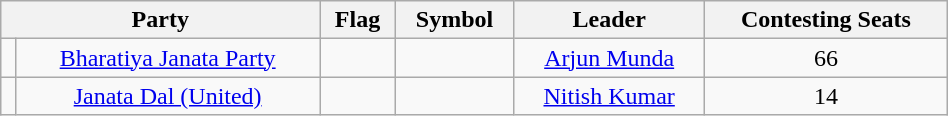<table class="wikitable " width="50%" style="text-align:center">
<tr>
<th colspan="2">Party</th>
<th>Flag</th>
<th>Symbol</th>
<th>Leader</th>
<th>Contesting Seats</th>
</tr>
<tr>
<td></td>
<td><a href='#'>Bharatiya Janata Party</a></td>
<td></td>
<td></td>
<td><a href='#'>Arjun Munda</a></td>
<td>66</td>
</tr>
<tr>
<td></td>
<td><a href='#'>Janata Dal (United)</a></td>
<td></td>
<td></td>
<td><a href='#'>Nitish Kumar</a></td>
<td>14</td>
</tr>
</table>
